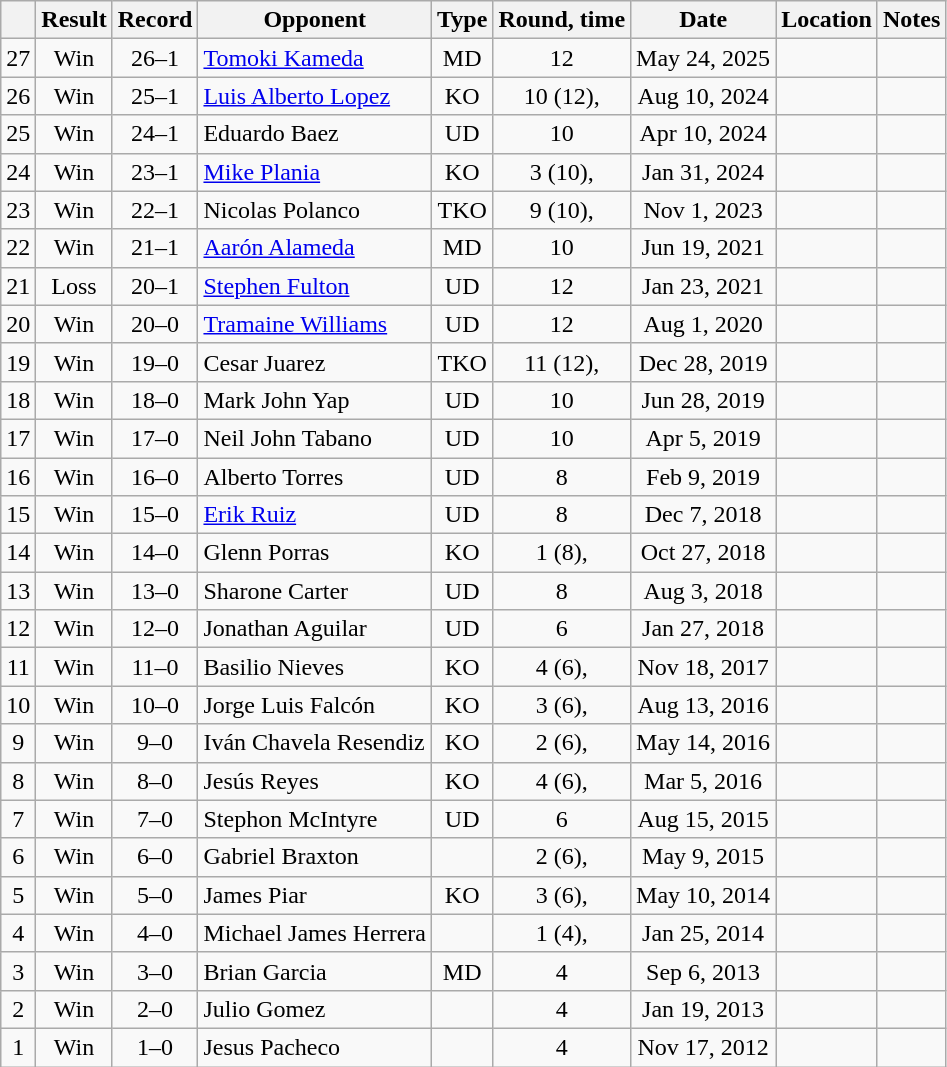<table class=wikitable style=text-align:center>
<tr>
<th></th>
<th>Result</th>
<th>Record</th>
<th>Opponent</th>
<th>Type</th>
<th>Round, time</th>
<th>Date</th>
<th>Location</th>
<th>Notes</th>
</tr>
<tr>
<td>27</td>
<td>Win</td>
<td>26–1</td>
<td align=left><a href='#'>Tomoki Kameda</a></td>
<td>MD</td>
<td>12</td>
<td>May 24, 2025</td>
<td align=left></td>
<td align=left></td>
</tr>
<tr>
<td>26</td>
<td>Win</td>
<td>25–1</td>
<td align=left><a href='#'>Luis Alberto Lopez</a></td>
<td>KO</td>
<td>10 (12), </td>
<td>Aug 10, 2024</td>
<td align=left></td>
<td align=left></td>
</tr>
<tr>
<td>25</td>
<td>Win</td>
<td>24–1</td>
<td align=left>Eduardo Baez</td>
<td>UD</td>
<td>10</td>
<td>Apr 10, 2024</td>
<td align=left></td>
<td align=left></td>
</tr>
<tr>
<td>24</td>
<td>Win</td>
<td>23–1</td>
<td align=left><a href='#'>Mike Plania</a></td>
<td>KO</td>
<td>3 (10), </td>
<td>Jan 31, 2024</td>
<td align=left></td>
<td align=left></td>
</tr>
<tr>
<td>23</td>
<td>Win</td>
<td>22–1</td>
<td align=left>Nicolas Polanco</td>
<td>TKO</td>
<td>9 (10), </td>
<td>Nov 1, 2023</td>
<td align=left></td>
<td align=left></td>
</tr>
<tr>
<td>22</td>
<td>Win</td>
<td>21–1</td>
<td align=left><a href='#'>Aarón Alameda</a></td>
<td>MD</td>
<td>10</td>
<td>Jun 19, 2021</td>
<td align=left></td>
<td align=left></td>
</tr>
<tr>
<td>21</td>
<td>Loss</td>
<td>20–1</td>
<td align=left><a href='#'>Stephen Fulton</a></td>
<td>UD</td>
<td>12</td>
<td>Jan 23, 2021</td>
<td align=left></td>
<td align=left></td>
</tr>
<tr>
<td>20</td>
<td>Win</td>
<td>20–0</td>
<td align=left><a href='#'>Tramaine Williams</a></td>
<td>UD</td>
<td>12</td>
<td>Aug 1, 2020</td>
<td align=left></td>
<td align=left></td>
</tr>
<tr>
<td>19</td>
<td>Win</td>
<td>19–0</td>
<td align=left>Cesar Juarez</td>
<td>TKO</td>
<td>11 (12), </td>
<td>Dec 28, 2019</td>
<td align=left></td>
<td align=left></td>
</tr>
<tr>
<td>18</td>
<td>Win</td>
<td>18–0</td>
<td align=left>Mark John Yap</td>
<td>UD</td>
<td>10</td>
<td>Jun 28, 2019</td>
<td align=left></td>
<td align=left></td>
</tr>
<tr>
<td>17</td>
<td>Win</td>
<td>17–0</td>
<td align=left>Neil John Tabano</td>
<td>UD</td>
<td>10</td>
<td>Apr 5, 2019</td>
<td align=left></td>
<td align=left></td>
</tr>
<tr>
<td>16</td>
<td>Win</td>
<td>16–0</td>
<td align=left>Alberto Torres</td>
<td>UD</td>
<td>8</td>
<td>Feb 9, 2019</td>
<td align=left></td>
<td align=left></td>
</tr>
<tr>
<td>15</td>
<td>Win</td>
<td>15–0</td>
<td align=left><a href='#'>Erik Ruiz</a></td>
<td>UD</td>
<td>8</td>
<td>Dec 7, 2018</td>
<td align=left></td>
<td align=left></td>
</tr>
<tr>
<td>14</td>
<td>Win</td>
<td>14–0</td>
<td align=left>Glenn Porras</td>
<td>KO</td>
<td>1 (8), </td>
<td>Oct 27, 2018</td>
<td align=left></td>
<td align=left></td>
</tr>
<tr>
<td>13</td>
<td>Win</td>
<td>13–0</td>
<td align=left>Sharone Carter</td>
<td>UD</td>
<td>8</td>
<td>Aug 3, 2018</td>
<td align=left></td>
<td align=left></td>
</tr>
<tr>
<td>12</td>
<td>Win</td>
<td>12–0</td>
<td align=left>Jonathan Aguilar</td>
<td>UD</td>
<td>6</td>
<td>Jan 27, 2018</td>
<td align=left></td>
<td align=left></td>
</tr>
<tr>
<td>11</td>
<td>Win</td>
<td>11–0</td>
<td align=left>Basilio Nieves</td>
<td>KO</td>
<td>4 (6), </td>
<td>Nov 18, 2017</td>
<td align=left></td>
<td align=left></td>
</tr>
<tr>
<td>10</td>
<td>Win</td>
<td>10–0</td>
<td align=left>Jorge Luis Falcón</td>
<td>KO</td>
<td>3 (6), </td>
<td>Aug 13, 2016</td>
<td align=left></td>
<td align=left></td>
</tr>
<tr>
<td>9</td>
<td>Win</td>
<td>9–0</td>
<td align=left>Iván Chavela Resendiz</td>
<td>KO</td>
<td>2 (6), </td>
<td>May 14, 2016</td>
<td align=left></td>
<td align=left></td>
</tr>
<tr>
<td>8</td>
<td>Win</td>
<td>8–0</td>
<td align=left>Jesús Reyes</td>
<td>KO</td>
<td>4 (6), </td>
<td>Mar 5, 2016</td>
<td align=left></td>
<td align=left></td>
</tr>
<tr>
<td>7</td>
<td>Win</td>
<td>7–0</td>
<td align=left>Stephon McIntyre</td>
<td>UD</td>
<td>6</td>
<td>Aug 15, 2015</td>
<td align=left></td>
<td align=left></td>
</tr>
<tr>
<td>6</td>
<td>Win</td>
<td>6–0</td>
<td align=left>Gabriel Braxton</td>
<td></td>
<td>2 (6), </td>
<td>May 9, 2015</td>
<td align=left></td>
<td align=left></td>
</tr>
<tr>
<td>5</td>
<td>Win</td>
<td>5–0</td>
<td align=left>James Piar</td>
<td>KO</td>
<td>3 (6), </td>
<td>May 10, 2014</td>
<td align=left></td>
<td align=left></td>
</tr>
<tr>
<td>4</td>
<td>Win</td>
<td>4–0</td>
<td align=left>Michael James Herrera</td>
<td></td>
<td>1 (4), </td>
<td>Jan 25, 2014</td>
<td align=left></td>
<td align=left></td>
</tr>
<tr>
<td>3</td>
<td>Win</td>
<td>3–0</td>
<td align=left>Brian Garcia</td>
<td>MD</td>
<td>4</td>
<td>Sep 6, 2013</td>
<td align=left></td>
<td align=left></td>
</tr>
<tr>
<td>2</td>
<td>Win</td>
<td>2–0</td>
<td align=left>Julio Gomez</td>
<td></td>
<td>4</td>
<td>Jan 19, 2013</td>
<td align=left></td>
<td align=left></td>
</tr>
<tr>
<td>1</td>
<td>Win</td>
<td>1–0</td>
<td align=left>Jesus Pacheco</td>
<td></td>
<td>4</td>
<td>Nov 17, 2012</td>
<td align=left></td>
<td align=left></td>
</tr>
</table>
